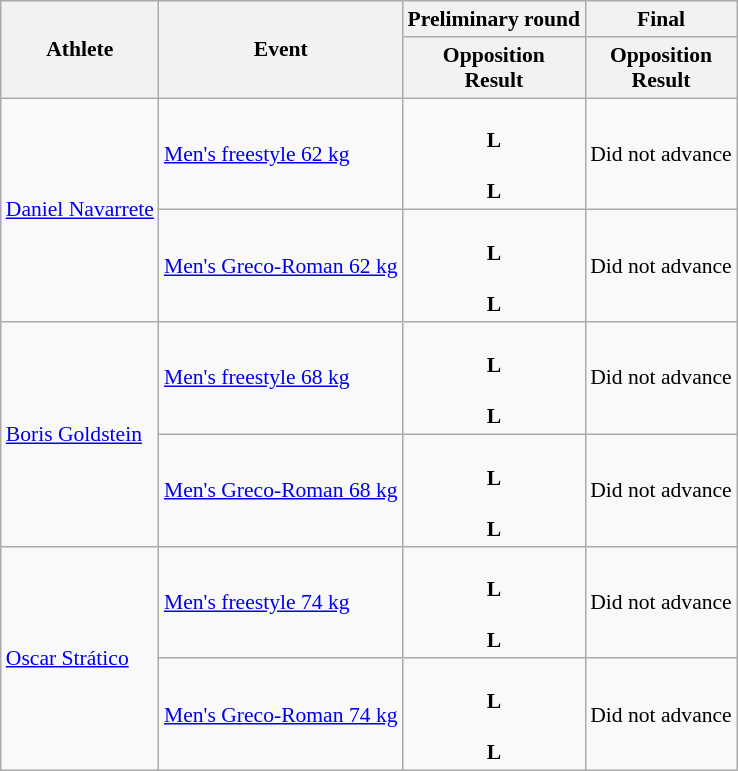<table class="wikitable" border="1" style="font-size:90%">
<tr>
<th rowspan=2>Athlete</th>
<th rowspan=2>Event</th>
<th>Preliminary round</th>
<th>Final</th>
</tr>
<tr>
<th>Opposition<br>Result</th>
<th>Opposition<br>Result</th>
</tr>
<tr>
<td rowspan=2><a href='#'>Daniel Navarrete</a></td>
<td><a href='#'>Men's freestyle 62 kg</a></td>
<td align=center> <br> <strong>L</strong><br> <br> <strong>L</strong></td>
<td align=center>Did not advance</td>
</tr>
<tr>
<td><a href='#'>Men's Greco-Roman 62 kg</a></td>
<td align=center> <br> <strong>L</strong><br> <br> <strong>L</strong></td>
<td align=center>Did not advance</td>
</tr>
<tr>
<td rowspan=2><a href='#'>Boris Goldstein</a></td>
<td><a href='#'>Men's freestyle 68 kg</a></td>
<td align=center> <br> <strong>L</strong><br> <br> <strong>L</strong></td>
<td align=center>Did not advance</td>
</tr>
<tr>
<td><a href='#'>Men's Greco-Roman 68 kg</a></td>
<td align=center> <br> <strong>L</strong><br> <br> <strong>L</strong></td>
<td align=center>Did not advance</td>
</tr>
<tr>
<td rowspan=2><a href='#'>Oscar Strático</a></td>
<td><a href='#'>Men's freestyle 74 kg</a></td>
<td align=center> <br> <strong>L</strong><br> <br> <strong>L</strong></td>
<td align=center>Did not advance</td>
</tr>
<tr>
<td><a href='#'>Men's Greco-Roman 74 kg</a></td>
<td align=center> <br> <strong>L</strong><br> <br> <strong>L</strong></td>
<td align=center>Did not advance</td>
</tr>
</table>
